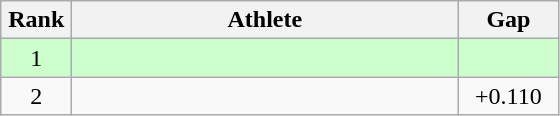<table class=wikitable style="text-align:center">
<tr>
<th width=40>Rank</th>
<th width=250>Athlete</th>
<th width=60>Gap</th>
</tr>
<tr bgcolor="ccffcc">
<td>1</td>
<td align=left></td>
<td></td>
</tr>
<tr>
<td>2</td>
<td align=left></td>
<td>+0.110</td>
</tr>
</table>
